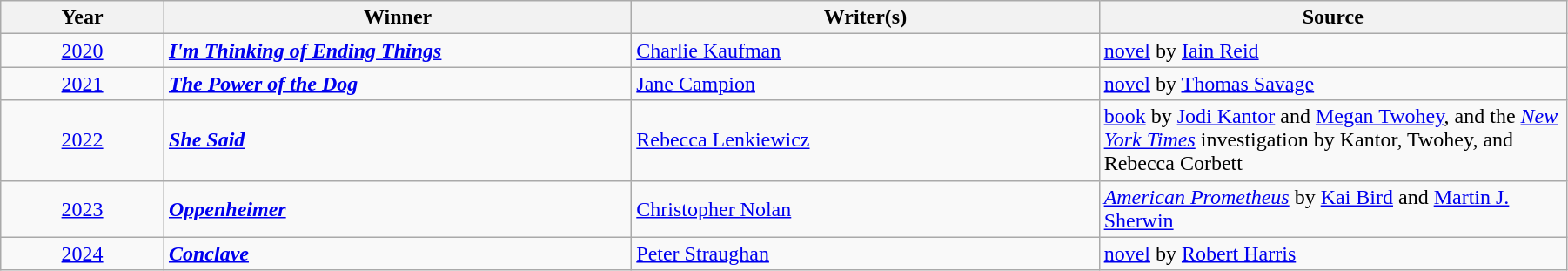<table class="wikitable" width="95%" cellpadding="5">
<tr>
<th width="100"><strong>Year</strong></th>
<th width="300"><strong>Winner</strong></th>
<th width="300"><strong>Writer(s)</strong></th>
<th width="300"><strong>Source</strong></th>
</tr>
<tr>
<td style="text-align:center;"><a href='#'>2020</a></td>
<td><strong><em><a href='#'>I'm Thinking of Ending Things</a></em></strong></td>
<td><a href='#'>Charlie Kaufman</a></td>
<td><a href='#'>novel</a> by <a href='#'>Iain Reid</a></td>
</tr>
<tr>
<td style="text-align:center;"><a href='#'>2021</a></td>
<td><strong><em><a href='#'>The Power of the Dog</a></em></strong></td>
<td><a href='#'>Jane Campion</a></td>
<td><a href='#'>novel</a> by <a href='#'>Thomas Savage</a></td>
</tr>
<tr>
<td style="text-align:center;"><a href='#'>2022</a></td>
<td><strong><em><a href='#'>She Said</a></em></strong></td>
<td><a href='#'>Rebecca Lenkiewicz</a></td>
<td><a href='#'>book</a> by <a href='#'>Jodi Kantor</a> and <a href='#'>Megan Twohey</a>, and the <em><a href='#'>New York Times</a></em> investigation by Kantor, Twohey, and Rebecca Corbett</td>
</tr>
<tr>
<td style="text-align:center;"><a href='#'>2023</a></td>
<td><strong><em><a href='#'>Oppenheimer</a></em></strong></td>
<td><a href='#'>Christopher Nolan</a></td>
<td><em><a href='#'>American Prometheus</a></em> by <a href='#'>Kai Bird</a> and <a href='#'>Martin J. Sherwin</a></td>
</tr>
<tr>
<td style="text-align:center;"><a href='#'>2024</a></td>
<td><strong><em><a href='#'>Conclave</a></em></strong></td>
<td><a href='#'>Peter Straughan</a></td>
<td><a href='#'>novel</a> by <a href='#'>Robert Harris</a></td>
</tr>
</table>
